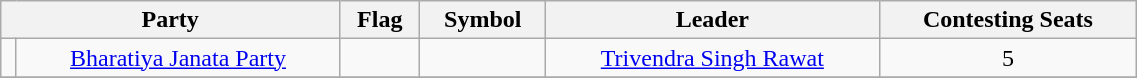<table class="wikitable" width="60%" style="text-align:center">
<tr>
<th colspan="2">Party</th>
<th>Flag</th>
<th>Symbol</th>
<th>Leader</th>
<th>Contesting Seats</th>
</tr>
<tr>
<td></td>
<td><a href='#'>Bharatiya Janata Party</a></td>
<td></td>
<td></td>
<td><a href='#'>Trivendra Singh Rawat</a></td>
<td>5</td>
</tr>
<tr>
</tr>
</table>
